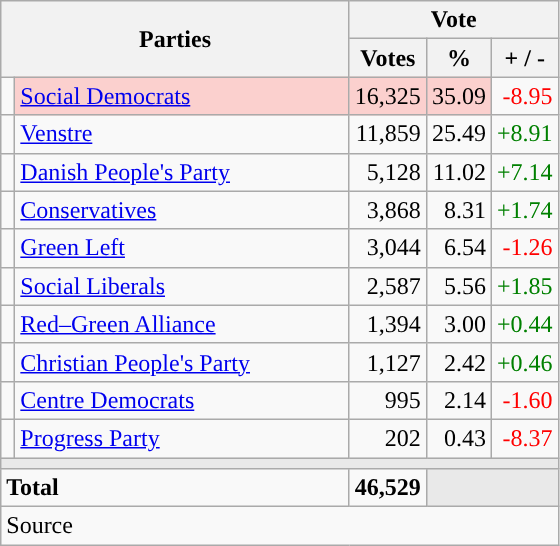<table class="wikitable" style="text-align:right;">
<tr>
<th style="text-align:centre;" rowspan="2" colspan="2" width="225">Parties</th>
<th colspan="3">Vote</th>
</tr>
<tr>
<th width="15">Votes</th>
<th width="15">%</th>
<th width="15">+ / -</th>
</tr>
<tr>
<td width="2" style="color:inherit;background:"></td>
<td bgcolor=#fbd0ce  align="left"><a href='#'>Social Democrats</a></td>
<td bgcolor=#fbd0ce>16,325</td>
<td bgcolor=#fbd0ce>35.09</td>
<td style=color:red;>-8.95</td>
</tr>
<tr>
<td width="2" style="color:inherit;background:"></td>
<td align="left"><a href='#'>Venstre</a></td>
<td>11,859</td>
<td>25.49</td>
<td style=color:green;>+8.91</td>
</tr>
<tr>
<td width="2" style="color:inherit;background:"></td>
<td align="left"><a href='#'>Danish People's Party</a></td>
<td>5,128</td>
<td>11.02</td>
<td style=color:green;>+7.14</td>
</tr>
<tr>
<td width="2" style="color:inherit;background:"></td>
<td align="left"><a href='#'>Conservatives</a></td>
<td>3,868</td>
<td>8.31</td>
<td style=color:green;>+1.74</td>
</tr>
<tr>
<td width="2" style="color:inherit;background:"></td>
<td align="left"><a href='#'>Green Left</a></td>
<td>3,044</td>
<td>6.54</td>
<td style=color:red;>-1.26</td>
</tr>
<tr>
<td width="2" style="color:inherit;background:"></td>
<td align="left"><a href='#'>Social Liberals</a></td>
<td>2,587</td>
<td>5.56</td>
<td style=color:green;>+1.85</td>
</tr>
<tr>
<td width="2" style="color:inherit;background:"></td>
<td align="left"><a href='#'>Red–Green Alliance</a></td>
<td>1,394</td>
<td>3.00</td>
<td style=color:green;>+0.44</td>
</tr>
<tr>
<td width="2" style="color:inherit;background:"></td>
<td align="left"><a href='#'>Christian People's Party</a></td>
<td>1,127</td>
<td>2.42</td>
<td style=color:green;>+0.46</td>
</tr>
<tr>
<td width="2" style="color:inherit;background:"></td>
<td align="left"><a href='#'>Centre Democrats</a></td>
<td>995</td>
<td>2.14</td>
<td style=color:red;>-1.60</td>
</tr>
<tr>
<td width="2" style="color:inherit;background:"></td>
<td align="left"><a href='#'>Progress Party</a></td>
<td>202</td>
<td>0.43</td>
<td style=color:red;>-8.37</td>
</tr>
<tr>
<td colspan="7" bgcolor="#E9E9E9"></td>
</tr>
<tr>
<td align="left" colspan="2"><strong>Total</strong></td>
<td><strong>46,529</strong></td>
<td bgcolor="#E9E9E9" colspan="2"></td>
</tr>
<tr>
<td align="left" colspan="6">Source</td>
</tr>
</table>
